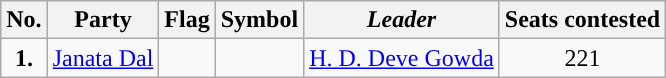<table class="wikitable">
<tr>
<th>No.</th>
<th>Party</th>
<th><strong>Flag</strong></th>
<th>Symbol</th>
<th><em>Leader</em></th>
<th>Seats contested</th>
</tr>
<tr>
<td ! style="text-align:center; background:"><strong>1.</strong></td>
<td style="text-align:center"><a href='#'>Janata Dal</a></td>
<td></td>
<td></td>
<td style="text-align:center"><a href='#'>H. D. Deve Gowda</a></td>
<td style="text-align:center">221</td>
</tr>
</table>
